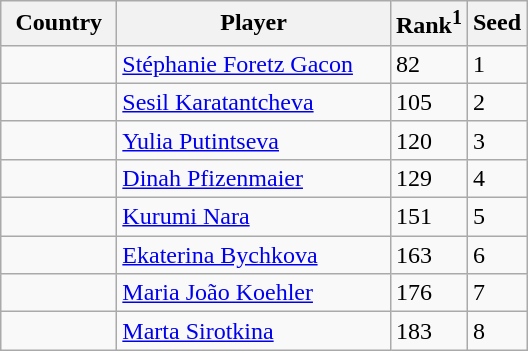<table class="sortable wikitable">
<tr>
<th width="70">Country</th>
<th width="175">Player</th>
<th>Rank<sup>1</sup></th>
<th>Seed</th>
</tr>
<tr>
<td></td>
<td><a href='#'>Stéphanie Foretz Gacon</a></td>
<td>82</td>
<td>1</td>
</tr>
<tr>
<td></td>
<td><a href='#'>Sesil Karatantcheva</a></td>
<td>105</td>
<td>2</td>
</tr>
<tr>
<td></td>
<td><a href='#'>Yulia Putintseva</a></td>
<td>120</td>
<td>3</td>
</tr>
<tr>
<td></td>
<td><a href='#'>Dinah Pfizenmaier</a></td>
<td>129</td>
<td>4</td>
</tr>
<tr>
<td></td>
<td><a href='#'>Kurumi Nara</a></td>
<td>151</td>
<td>5</td>
</tr>
<tr>
<td></td>
<td><a href='#'>Ekaterina Bychkova</a></td>
<td>163</td>
<td>6</td>
</tr>
<tr>
<td></td>
<td><a href='#'>Maria João Koehler</a></td>
<td>176</td>
<td>7</td>
</tr>
<tr>
<td></td>
<td><a href='#'>Marta Sirotkina</a></td>
<td>183</td>
<td>8</td>
</tr>
</table>
